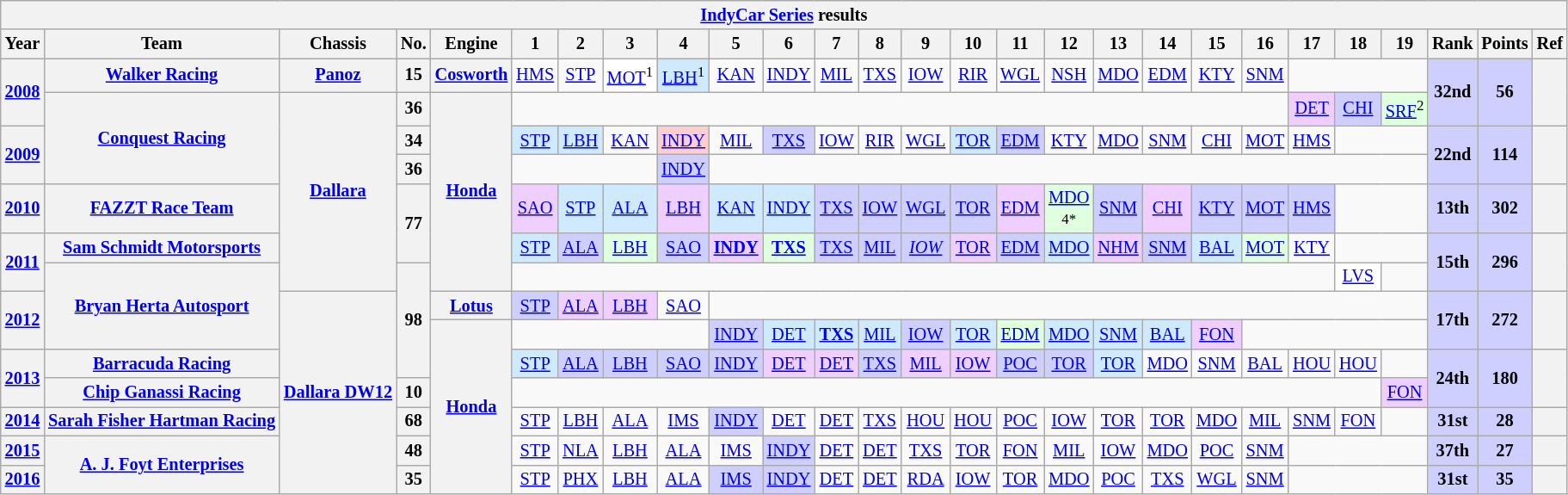<table class="wikitable" style="text-align:center; font-size:85%">
<tr>
<th colspan=45><a href='#'>IndyCar Series</a> results</th>
</tr>
<tr>
<th>Year</th>
<th>Team</th>
<th>Chassis</th>
<th>No.</th>
<th>Engine</th>
<th>1</th>
<th>2</th>
<th>3</th>
<th>4</th>
<th>5</th>
<th>6</th>
<th>7</th>
<th>8</th>
<th>9</th>
<th>10</th>
<th>11</th>
<th>12</th>
<th>13</th>
<th>14</th>
<th>15</th>
<th>16</th>
<th>17</th>
<th>18</th>
<th>19</th>
<th>Rank</th>
<th>Points</th>
<th>Ref</th>
</tr>
<tr>
<th rowspan=2><a href='#'>2008</a></th>
<th nowrap><a href='#'>Walker Racing</a></th>
<th><a href='#'>Panoz</a></th>
<th>15</th>
<th><a href='#'>Cosworth</a></th>
<td><a href='#'>HMS</a></td>
<td><a href='#'>STP</a></td>
<td style="background:#FFFFFF;"><a href='#'>MOT</a><sup>1</sup></td>
<td style="background:#CFEAFF;"><a href='#'>LBH</a><sup>1</sup><br></td>
<td><a href='#'>KAN</a></td>
<td><a href='#'>INDY</a></td>
<td><a href='#'>MIL</a></td>
<td><a href='#'>TXS</a></td>
<td><a href='#'>IOW</a></td>
<td><a href='#'>RIR</a></td>
<td><a href='#'>WGL</a></td>
<td><a href='#'>NSH</a></td>
<td><a href='#'>MDO</a></td>
<td><a href='#'>EDM</a></td>
<td><a href='#'>KTY</a></td>
<td><a href='#'>SNM</a></td>
<td colspan=3></td>
<th rowspan=2 style="background:#CFCFFF;">32nd</th>
<th rowspan=2 style="background:#CFCFFF;">56</th>
<th rowspan=2></th>
</tr>
<tr>
<th rowspan=3 nowrap><a href='#'>Conquest Racing</a></th>
<th rowspan=6><a href='#'>Dallara</a></th>
<th>36</th>
<th rowspan=6><a href='#'>Honda</a></th>
<td colspan=16></td>
<td style="background:#EFCFFF;"><a href='#'>DET</a><br></td>
<td style="background:#CFCFFF;"><a href='#'>CHI</a><br></td>
<td style="background:#DFFFDF;"><a href='#'>SRF</a><sup>2</sup><br></td>
</tr>
<tr>
<th rowspan=2><a href='#'>2009</a></th>
<th>34</th>
<td style="background:#CFEAFF;"><a href='#'>STP</a><br></td>
<td style="background:#CFEAFF;"><a href='#'>LBH</a><br></td>
<td><a href='#'>KAN</a></td>
<td style="background:#FFCFCF;"><a href='#'>INDY</a><br></td>
<td><a href='#'>MIL</a></td>
<td style="background:#CFCFFF;"><a href='#'>TXS</a><br></td>
<td><a href='#'>IOW</a></td>
<td><a href='#'>RIR</a></td>
<td><a href='#'>WGL</a></td>
<td style="background:#CFEAFF;"><a href='#'>TOR</a><br></td>
<td style="background:#CFCFFF;"><a href='#'>EDM</a><br></td>
<td><a href='#'>KTY</a></td>
<td><a href='#'>MDO</a></td>
<td><a href='#'>SNM</a></td>
<td><a href='#'>CHI</a></td>
<td><a href='#'>MOT</a></td>
<td><a href='#'>HMS</a></td>
<td colspan=2></td>
<th rowspan=2 style="background:#CFCFFF;">22nd</th>
<th rowspan=2 style="background:#CFCFFF;">114</th>
<th rowspan=2></th>
</tr>
<tr>
<th>36</th>
<td colspan=3></td>
<td style="background:#CFCFFF;"><a href='#'>INDY</a><br></td>
<td colspan=15></td>
</tr>
<tr>
<th><a href='#'>2010</a></th>
<th nowrap><a href='#'>FAZZT Race Team</a></th>
<th rowspan=2>77</th>
<td style="background:#EFCFFF;"><a href='#'>SAO</a><br></td>
<td style="background:#CFEAFF;"><a href='#'>STP</a><br></td>
<td style="background:#CFEAFF;"><a href='#'>ALA</a><br></td>
<td style="background:#EFCFFF;"><a href='#'>LBH</a><br></td>
<td style="background:#CFEAFF;"><a href='#'>KAN</a><br></td>
<td style="background:#CFEAFF;"><a href='#'>INDY</a><br></td>
<td style="background:#CFCFFF;"><a href='#'>TXS</a><br></td>
<td style="background:#CFCFFF;"><a href='#'>IOW</a><br></td>
<td style="background:#CFCFFF;"><a href='#'>WGL</a><br></td>
<td style="background:#CFCFFF;"><a href='#'>TOR</a><br></td>
<td style="background:#EFCFFF;"><a href='#'>EDM</a><br></td>
<td style="background:#DFFFDF;"><a href='#'>MDO</a><br><small>4*</small></td>
<td style="background:#CFCFFF;"><a href='#'>SNM</a><br></td>
<td style="background:#EFCFFF;"><a href='#'>CHI</a><br></td>
<td style="background:#CFCFFF;"><a href='#'>KTY</a><br></td>
<td style="background:#CFCFFF;"><a href='#'>MOT</a><br></td>
<td style="background:#CFCFFF;"><a href='#'>HMS</a><br></td>
<td colspan=2></td>
<th style="background:#CFCFFF;">13th</th>
<th style="background:#CFCFFF;">302</th>
<th></th>
</tr>
<tr>
<th rowspan=2><a href='#'>2011</a></th>
<th nowrap><a href='#'>Sam Schmidt Motorsports</a></th>
<td style="background:#CFEAFF;"><a href='#'>STP</a><br></td>
<td style="background:#CFCFFF;"><a href='#'>ALA</a><br></td>
<td style="background:#DFFFDF;"><a href='#'>LBH</a><br></td>
<td style="background:#CFCFFF;"><a href='#'>SAO</a><br></td>
<td style="background:#EFCFFF;"><strong><a href='#'>INDY</a></strong><br></td>
<td style="background:#DFFFDF;"><strong><a href='#'>TXS</a></strong><br></td>
<td style="background:#CFCFFF;"><a href='#'>TXS</a><br></td>
<td style="background:#CFCFFF;"><a href='#'>MIL</a><br></td>
<td style="background:#CFCFFF;"><em><a href='#'>IOW</a></em><br></td>
<td style="background:#EFCFFF;"><a href='#'>TOR</a><br></td>
<td style="background:#CFCFFF;"><a href='#'>EDM</a><br></td>
<td style="background:#CFEAFF;"><a href='#'>MDO</a><br></td>
<td style="background:#EFCFFF;"><a href='#'>NHM</a><br></td>
<td style="background:#CFCFFF;"><a href='#'>SNM</a><br></td>
<td style="background:#CFEAFF;"><a href='#'>BAL</a><br></td>
<td style="background:#DFFFDF;"><a href='#'>MOT</a><br></td>
<td><a href='#'>KTY</a></td>
<td colspan=2></td>
<th rowspan=2 style="background:#CFCFFF;">15th</th>
<th rowspan=2 style="background:#CFCFFF;">296</th>
<th rowspan=2></th>
</tr>
<tr>
<th rowspan=3 nowrap><a href='#'>Bryan Herta Autosport</a></th>
<th rowspan=4>98</th>
<td colspan=17></td>
<td style="background:#FFFFFF;"><a href='#'>LVS</a><br></td>
<td></td>
</tr>
<tr>
<th rowspan=2><a href='#'>2012</a></th>
<th rowspan=7 nowrap><a href='#'>Dallara DW12</a></th>
<th><a href='#'>Lotus</a></th>
<td style="background:#CFCFFF;"><a href='#'>STP</a><br></td>
<td style="background:#EFCFFF;"><a href='#'>ALA</a><br></td>
<td style="background:#EFCFFF;"><a href='#'>LBH</a><br></td>
<td><a href='#'>SAO</a></td>
<td colspan=15></td>
<th rowspan=2 style="background:#CFCFFF;">17th</th>
<th rowspan=2 style="background:#CFCFFF;">272</th>
<th rowspan=2></th>
</tr>
<tr>
<th rowspan=6><a href='#'>Honda</a></th>
<td colspan=4></td>
<td style="background:#CFCFFF;"><a href='#'>INDY</a><br></td>
<td style="background:#CFEAFF;"><a href='#'>DET</a><br></td>
<td style="background:#CFEAFF;"><strong><a href='#'>TXS</a></strong><br></td>
<td style="background:#CFEAFF;"><a href='#'>MIL</a><br></td>
<td style="background:#CFCFFF;"><a href='#'>IOW</a><br></td>
<td style="background:#CFEAFF;"><a href='#'>TOR</a><br></td>
<td style="background:#DFFFDF;"><a href='#'>EDM</a><br></td>
<td style="background:#CFEAFF;"><a href='#'>MDO</a><br></td>
<td style="background:#CFEAFF;"><a href='#'>SNM</a><br></td>
<td style="background:#CFEAFF;"><a href='#'>BAL</a><br></td>
<td style="background:#EFCFFF;"><a href='#'>FON</a><br></td>
<td colspan=4></td>
</tr>
<tr>
<th rowspan=2><a href='#'>2013</a></th>
<th nowrap><a href='#'>Barracuda Racing</a></th>
<td style="background:#CFEAFF;"><a href='#'>STP</a><br></td>
<td style="background:#CFCFFF;"><a href='#'>ALA</a><br></td>
<td style="background:#CFCFFF;"><a href='#'>LBH</a><br></td>
<td style="background:#CFCFFF;"><a href='#'>SAO</a><br></td>
<td style="background:#CFCFFF;"><a href='#'>INDY</a><br></td>
<td style="background:#EFCFFF;"><a href='#'>DET</a><br></td>
<td style="background:#EFCFFF;"><a href='#'>DET</a><br></td>
<td style="background:#CFCFFF;"><a href='#'>TXS</a><br></td>
<td style="background:#EFCFFF;"><a href='#'>MIL</a><br></td>
<td style="background:#EFCFFF;"><a href='#'>IOW</a><br></td>
<td style="background:#CFCFFF;"><a href='#'>POC</a><br></td>
<td style="background:#CFCFFF;"><a href='#'>TOR</a><br></td>
<td style="background:#CFEAFF;"><a href='#'>TOR</a><br></td>
<td><a href='#'>MDO</a></td>
<td><a href='#'>SNM</a></td>
<td><a href='#'>BAL</a></td>
<td><a href='#'>HOU</a></td>
<td><a href='#'>HOU</a></td>
<td></td>
<th rowspan=2 style="background:#CFCFFF;">24th</th>
<th rowspan=2 style="background:#CFCFFF;">180</th>
<th rowspan=2></th>
</tr>
<tr>
<th nowrap><a href='#'>Chip Ganassi Racing</a></th>
<th>10</th>
<td colspan=18></td>
<td style="background:#EFCFFF;"><a href='#'>FON</a><br></td>
</tr>
<tr>
<th><a href='#'>2014</a></th>
<th nowrap><a href='#'>Sarah Fisher Hartman Racing</a></th>
<th>68</th>
<td><a href='#'>STP</a></td>
<td><a href='#'>LBH</a></td>
<td><a href='#'>ALA</a></td>
<td><a href='#'>IMS</a></td>
<td style="background:#CFCFFF;"><a href='#'>INDY</a><br></td>
<td><a href='#'>DET</a></td>
<td><a href='#'>DET</a></td>
<td><a href='#'>TXS</a></td>
<td><a href='#'>HOU</a></td>
<td><a href='#'>HOU</a></td>
<td><a href='#'>POC</a></td>
<td><a href='#'>IOW</a></td>
<td><a href='#'>TOR</a></td>
<td><a href='#'>TOR</a></td>
<td><a href='#'>MDO</a></td>
<td><a href='#'>MIL</a></td>
<td><a href='#'>SNM</a></td>
<td><a href='#'>FON</a></td>
<td></td>
<th style="background:#CFCFFF;">31st</th>
<th style="background:#CFCFFF;">28</th>
<th></th>
</tr>
<tr>
<th><a href='#'>2015</a></th>
<th rowspan=2 nowrap><a href='#'>A. J. Foyt Enterprises</a></th>
<th>48</th>
<td><a href='#'>STP</a></td>
<td><a href='#'>NLA</a></td>
<td><a href='#'>LBH</a></td>
<td><a href='#'>ALA</a></td>
<td><a href='#'>IMS</a></td>
<td style="background:#CFCFFF;"><a href='#'>INDY</a><br></td>
<td><a href='#'>DET</a></td>
<td><a href='#'>DET</a></td>
<td><a href='#'>TXS</a></td>
<td><a href='#'>TOR</a></td>
<td><a href='#'>FON</a></td>
<td><a href='#'>MIL</a></td>
<td><a href='#'>IOW</a></td>
<td><a href='#'>MDO</a></td>
<td><a href='#'>POC</a></td>
<td><a href='#'>SNM</a></td>
<td colspan=3></td>
<th style="background:#CFCFFF;">37th</th>
<th style="background:#CFCFFF;">27</th>
<th></th>
</tr>
<tr>
<th><a href='#'>2016</a></th>
<th>35</th>
<td><a href='#'>STP</a></td>
<td><a href='#'>PHX</a></td>
<td><a href='#'>LBH</a></td>
<td><a href='#'>ALA</a></td>
<td style="background:#CFCFFF;"><a href='#'>IMS</a><br></td>
<td style="background:#CFCFFF;"><a href='#'>INDY</a><br></td>
<td><a href='#'>DET</a></td>
<td><a href='#'>DET</a></td>
<td><a href='#'>RDA</a></td>
<td><a href='#'>IOW</a></td>
<td><a href='#'>TOR</a></td>
<td><a href='#'>MDO</a></td>
<td><a href='#'>POC</a></td>
<td><a href='#'>TXS</a></td>
<td><a href='#'>WGL</a></td>
<td><a href='#'>SNM</a></td>
<td colspan=3></td>
<th style="background:#CFCFFF;">31st</th>
<th style="background:#CFCFFF;">35</th>
<th></th>
</tr>
</table>
